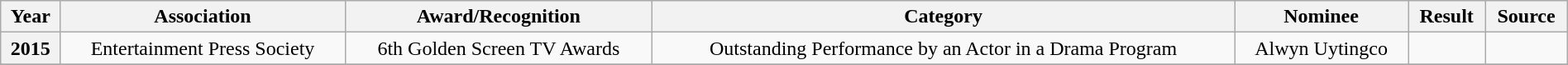<table class="wikitable" style="text-align:center; font-size:100%; line-height:18px;"  width="100%">
<tr>
<th>Year</th>
<th>Association</th>
<th>Award/Recognition</th>
<th>Category</th>
<th>Nominee</th>
<th>Result</th>
<th>Source</th>
</tr>
<tr>
<th rowspan="1">2015</th>
<td rowspan="1">Entertainment Press Society</td>
<td rowspan="1">6th Golden Screen TV Awards</td>
<td>Outstanding Performance by an Actor in a Drama Program</td>
<td>Alwyn Uytingco</td>
<td></td>
<td></td>
</tr>
<tr>
</tr>
</table>
